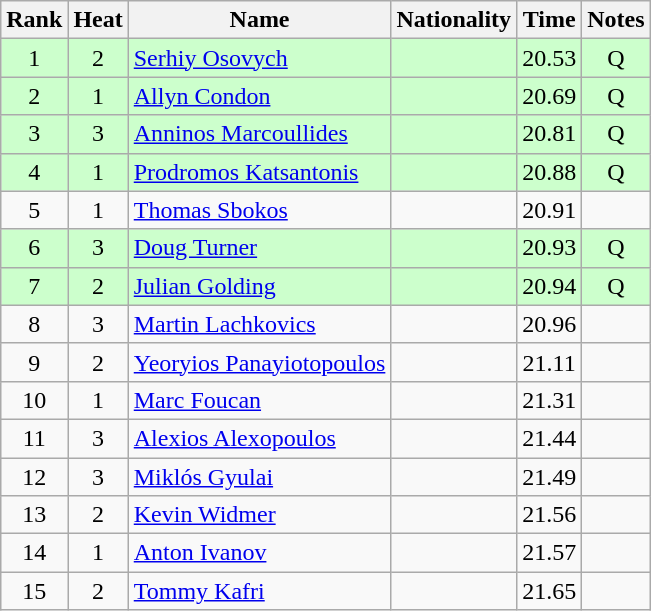<table class="wikitable sortable" style="text-align:center">
<tr>
<th>Rank</th>
<th>Heat</th>
<th>Name</th>
<th>Nationality</th>
<th>Time</th>
<th>Notes</th>
</tr>
<tr bgcolor=ccffcc>
<td>1</td>
<td>2</td>
<td align="left"><a href='#'>Serhiy Osovych</a></td>
<td align=left></td>
<td>20.53</td>
<td>Q</td>
</tr>
<tr bgcolor=ccffcc>
<td>2</td>
<td>1</td>
<td align="left"><a href='#'>Allyn Condon</a></td>
<td align=left></td>
<td>20.69</td>
<td>Q</td>
</tr>
<tr bgcolor=ccffcc>
<td>3</td>
<td>3</td>
<td align="left"><a href='#'>Anninos Marcoullides</a></td>
<td align=left></td>
<td>20.81</td>
<td>Q</td>
</tr>
<tr bgcolor=ccffcc>
<td>4</td>
<td>1</td>
<td align="left"><a href='#'>Prodromos Katsantonis</a></td>
<td align=left></td>
<td>20.88</td>
<td>Q</td>
</tr>
<tr>
<td>5</td>
<td>1</td>
<td align="left"><a href='#'>Thomas Sbokos</a></td>
<td align=left></td>
<td>20.91</td>
<td></td>
</tr>
<tr bgcolor=ccffcc>
<td>6</td>
<td>3</td>
<td align="left"><a href='#'>Doug Turner</a></td>
<td align=left></td>
<td>20.93</td>
<td>Q</td>
</tr>
<tr bgcolor=ccffcc>
<td>7</td>
<td>2</td>
<td align="left"><a href='#'>Julian Golding</a></td>
<td align=left></td>
<td>20.94</td>
<td>Q</td>
</tr>
<tr>
<td>8</td>
<td>3</td>
<td align="left"><a href='#'>Martin Lachkovics</a></td>
<td align=left></td>
<td>20.96</td>
<td></td>
</tr>
<tr>
<td>9</td>
<td>2</td>
<td align="left"><a href='#'>Yeoryios Panayiotopoulos</a></td>
<td align=left></td>
<td>21.11</td>
<td></td>
</tr>
<tr>
<td>10</td>
<td>1</td>
<td align="left"><a href='#'>Marc Foucan</a></td>
<td align=left></td>
<td>21.31</td>
<td></td>
</tr>
<tr>
<td>11</td>
<td>3</td>
<td align="left"><a href='#'>Alexios Alexopoulos</a></td>
<td align=left></td>
<td>21.44</td>
<td></td>
</tr>
<tr>
<td>12</td>
<td>3</td>
<td align="left"><a href='#'>Miklós Gyulai</a></td>
<td align=left></td>
<td>21.49</td>
<td></td>
</tr>
<tr>
<td>13</td>
<td>2</td>
<td align="left"><a href='#'>Kevin Widmer</a></td>
<td align=left></td>
<td>21.56</td>
<td></td>
</tr>
<tr>
<td>14</td>
<td>1</td>
<td align="left"><a href='#'>Anton Ivanov</a></td>
<td align=left></td>
<td>21.57</td>
<td></td>
</tr>
<tr>
<td>15</td>
<td>2</td>
<td align="left"><a href='#'>Tommy Kafri</a></td>
<td align=left></td>
<td>21.65</td>
<td></td>
</tr>
</table>
